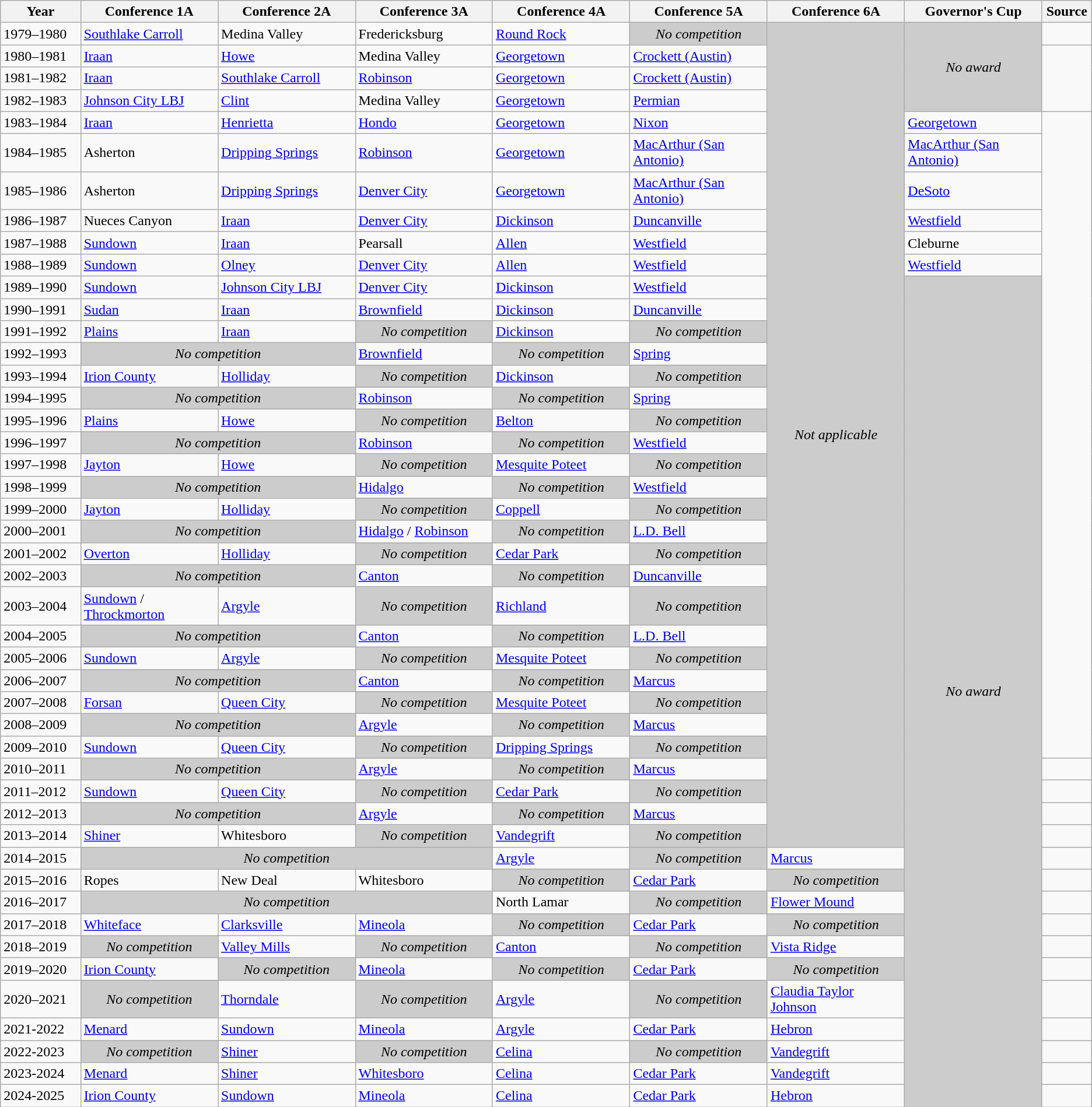<table class="wikitable">
<tr>
<th style="width:7%">Year</th>
<th style="width:12%">Conference 1A</th>
<th style="width:12%">Conference 2A</th>
<th style="width:12%">Conference 3A</th>
<th style="width:12%">Conference 4A</th>
<th style="width:12%">Conference 5A</th>
<th style="width:12%">Conference 6A</th>
<th style="width:12%">Governor's Cup</th>
<th style="width:4%">Source</th>
</tr>
<tr>
<td>1979–1980</td>
<td><a href='#'>Southlake Carroll</a></td>
<td>Medina Valley</td>
<td>Fredericksburg</td>
<td><a href='#'>Round Rock</a></td>
<td style="text-align: center; background: #CCCCCC"><em>No competition</em></td>
<td rowspan="35" style="text-align: center; background: #CCCCCC"><em>Not applicable</em></td>
<td rowspan="4" style="text-align: center; background: #CCCCCC"><em>No award</em></td>
<td></td>
</tr>
<tr>
<td>1980–1981</td>
<td><a href='#'>Iraan</a></td>
<td><a href='#'>Howe</a></td>
<td>Medina Valley</td>
<td><a href='#'>Georgetown</a></td>
<td><a href='#'>Crockett (Austin)</a></td>
<td rowspan="3"></td>
</tr>
<tr>
<td>1981–1982</td>
<td><a href='#'>Iraan</a></td>
<td><a href='#'>Southlake Carroll</a></td>
<td><a href='#'>Robinson</a></td>
<td><a href='#'>Georgetown</a></td>
<td><a href='#'>Crockett (Austin)</a></td>
</tr>
<tr>
<td>1982–1983</td>
<td><a href='#'>Johnson City LBJ</a></td>
<td><a href='#'>Clint</a></td>
<td>Medina Valley</td>
<td><a href='#'>Georgetown</a></td>
<td><a href='#'>Permian</a></td>
</tr>
<tr>
<td>1983–1984</td>
<td><a href='#'>Iraan</a></td>
<td><a href='#'>Henrietta</a></td>
<td><a href='#'>Hondo</a></td>
<td><a href='#'>Georgetown</a></td>
<td><a href='#'>Nixon</a></td>
<td><a href='#'>Georgetown</a></td>
<td rowspan="27"></td>
</tr>
<tr>
<td>1984–1985</td>
<td>Asherton</td>
<td><a href='#'>Dripping Springs</a></td>
<td><a href='#'>Robinson</a></td>
<td><a href='#'>Georgetown</a></td>
<td><a href='#'>MacArthur (San Antonio)</a></td>
<td><a href='#'>MacArthur (San Antonio)</a></td>
</tr>
<tr>
<td>1985–1986</td>
<td>Asherton</td>
<td><a href='#'>Dripping Springs</a></td>
<td><a href='#'>Denver City</a></td>
<td><a href='#'>Georgetown</a></td>
<td><a href='#'>MacArthur (San Antonio)</a></td>
<td><a href='#'>DeSoto</a></td>
</tr>
<tr>
<td>1986–1987</td>
<td>Nueces Canyon</td>
<td><a href='#'>Iraan</a></td>
<td><a href='#'>Denver City</a></td>
<td><a href='#'>Dickinson</a></td>
<td><a href='#'>Duncanville</a></td>
<td><a href='#'>Westfield</a></td>
</tr>
<tr>
<td>1987–1988</td>
<td><a href='#'>Sundown</a></td>
<td><a href='#'>Iraan</a></td>
<td>Pearsall</td>
<td><a href='#'>Allen</a></td>
<td><a href='#'>Westfield</a></td>
<td>Cleburne</td>
</tr>
<tr>
<td>1988–1989</td>
<td><a href='#'>Sundown</a></td>
<td><a href='#'>Olney</a></td>
<td><a href='#'>Denver City</a></td>
<td><a href='#'>Allen</a></td>
<td><a href='#'>Westfield</a></td>
<td><a href='#'>Westfield</a></td>
</tr>
<tr>
<td>1989–1990</td>
<td><a href='#'>Sundown</a></td>
<td><a href='#'>Johnson City LBJ</a></td>
<td><a href='#'>Denver City</a></td>
<td><a href='#'>Dickinson</a></td>
<td><a href='#'>Westfield</a></td>
<td rowspan="36" style="text-align: center; background: #CCCCCC"><em>No award</em></td>
</tr>
<tr>
<td>1990–1991</td>
<td><a href='#'>Sudan</a></td>
<td><a href='#'>Iraan</a></td>
<td><a href='#'>Brownfield</a></td>
<td><a href='#'>Dickinson</a></td>
<td><a href='#'>Duncanville</a></td>
</tr>
<tr>
<td>1991–1992</td>
<td><a href='#'>Plains</a></td>
<td><a href='#'>Iraan</a></td>
<td style="text-align: center; background: #CCCCCC"><em>No competition</em></td>
<td><a href='#'>Dickinson</a></td>
<td style="text-align: center; background: #CCCCCC"><em>No competition</em></td>
</tr>
<tr>
<td>1992–1993</td>
<td colspan="2" style="text-align: center; background: #CCCCCC"><em>No competition</em></td>
<td><a href='#'>Brownfield</a></td>
<td style="text-align: center; background: #CCCCCC"><em>No competition</em></td>
<td><a href='#'>Spring</a></td>
</tr>
<tr>
<td>1993–1994</td>
<td><a href='#'>Irion County</a></td>
<td><a href='#'>Holliday</a></td>
<td style="text-align: center; background: #CCCCCC"><em>No competition</em></td>
<td><a href='#'>Dickinson</a></td>
<td style="text-align: center; background: #CCCCCC"><em>No competition</em></td>
</tr>
<tr>
<td>1994–1995</td>
<td colspan="2" style="text-align: center; background: #CCCCCC"><em>No competition</em></td>
<td><a href='#'>Robinson</a></td>
<td style="text-align: center; background: #CCCCCC"><em>No competition</em></td>
<td><a href='#'>Spring</a></td>
</tr>
<tr>
<td>1995–1996</td>
<td><a href='#'>Plains</a></td>
<td><a href='#'>Howe</a></td>
<td style="text-align: center; background: #CCCCCC"><em>No competition</em></td>
<td><a href='#'>Belton</a></td>
<td style="text-align: center; background: #CCCCCC"><em>No competition</em></td>
</tr>
<tr>
<td>1996–1997</td>
<td colspan="2" style="text-align: center; background: #CCCCCC"><em>No competition</em></td>
<td><a href='#'>Robinson</a></td>
<td style="text-align: center; background: #CCCCCC"><em>No competition</em></td>
<td><a href='#'>Westfield</a></td>
</tr>
<tr>
<td>1997–1998</td>
<td><a href='#'>Jayton</a></td>
<td><a href='#'>Howe</a></td>
<td style="text-align: center; background: #CCCCCC"><em>No competition</em></td>
<td><a href='#'>Mesquite Poteet</a></td>
<td style="text-align: center; background: #CCCCCC"><em>No competition</em></td>
</tr>
<tr>
<td>1998–1999</td>
<td colspan="2" style="text-align: center; background: #CCCCCC"><em>No competition</em></td>
<td><a href='#'>Hidalgo</a></td>
<td style="text-align: center; background: #CCCCCC"><em>No competition</em></td>
<td><a href='#'>Westfield</a></td>
</tr>
<tr>
<td>1999–2000</td>
<td><a href='#'>Jayton</a></td>
<td><a href='#'>Holliday</a></td>
<td style="text-align: center; background: #CCCCCC"><em>No competition</em></td>
<td><a href='#'>Coppell</a></td>
<td style="text-align: center; background: #CCCCCC"><em>No competition</em></td>
</tr>
<tr>
<td>2000–2001</td>
<td colspan="2" style="text-align: center; background: #CCCCCC"><em>No competition</em></td>
<td><a href='#'>Hidalgo</a> / <a href='#'>Robinson</a></td>
<td style="text-align: center; background: #CCCCCC"><em>No competition</em></td>
<td><a href='#'>L.D. Bell</a></td>
</tr>
<tr>
<td>2001–2002</td>
<td><a href='#'>Overton</a></td>
<td><a href='#'>Holliday</a></td>
<td style="text-align: center; background: #CCCCCC"><em>No competition</em></td>
<td><a href='#'>Cedar Park</a></td>
<td style="text-align: center; background: #CCCCCC"><em>No competition</em></td>
</tr>
<tr>
<td>2002–2003</td>
<td colspan="2" style="text-align: center; background: #CCCCCC"><em>No competition</em></td>
<td><a href='#'>Canton</a></td>
<td style="text-align: center; background: #CCCCCC"><em>No competition</em></td>
<td><a href='#'>Duncanville</a></td>
</tr>
<tr>
<td>2003–2004</td>
<td><a href='#'>Sundown</a> / <a href='#'>Throckmorton</a></td>
<td><a href='#'>Argyle</a></td>
<td style="text-align: center; background: #CCCCCC"><em>No competition</em></td>
<td><a href='#'>Richland</a></td>
<td style="text-align: center; background: #CCCCCC"><em>No competition</em></td>
</tr>
<tr>
<td>2004–2005</td>
<td colspan="2" style="text-align: center; background: #CCCCCC"><em>No competition</em></td>
<td><a href='#'>Canton</a></td>
<td style="text-align: center; background: #CCCCCC"><em>No competition</em></td>
<td><a href='#'>L.D. Bell</a></td>
</tr>
<tr>
<td>2005–2006</td>
<td><a href='#'>Sundown</a></td>
<td><a href='#'>Argyle</a></td>
<td style="text-align: center; background: #CCCCCC"><em>No competition</em></td>
<td><a href='#'>Mesquite Poteet</a></td>
<td style="text-align: center; background: #CCCCCC"><em>No competition</em></td>
</tr>
<tr>
<td>2006–2007</td>
<td colspan="2" style="text-align: center; background: #CCCCCC"><em>No competition</em></td>
<td><a href='#'>Canton</a></td>
<td style="text-align: center; background: #CCCCCC"><em>No competition</em></td>
<td><a href='#'>Marcus</a></td>
</tr>
<tr>
<td>2007–2008</td>
<td><a href='#'>Forsan</a></td>
<td><a href='#'>Queen City</a></td>
<td style="text-align: center; background: #CCCCCC"><em>No competition</em></td>
<td><a href='#'>Mesquite Poteet</a></td>
<td style="text-align: center; background: #CCCCCC"><em>No competition</em></td>
</tr>
<tr>
<td>2008–2009</td>
<td colspan="2" style="text-align: center; background: #CCCCCC"><em>No competition</em></td>
<td><a href='#'>Argyle</a></td>
<td style="text-align: center; background: #CCCCCC"><em>No competition</em></td>
<td><a href='#'>Marcus</a></td>
</tr>
<tr>
<td>2009–2010</td>
<td><a href='#'>Sundown</a></td>
<td><a href='#'>Queen City</a></td>
<td style="text-align: center; background: #CCCCCC"><em>No competition</em></td>
<td><a href='#'>Dripping Springs</a></td>
<td style="text-align: center; background: #CCCCCC"><em>No competition</em></td>
</tr>
<tr>
<td>2010–2011</td>
<td colspan="2" style="text-align: center; background: #CCCCCC"><em>No competition</em></td>
<td><a href='#'>Argyle</a></td>
<td style="text-align: center; background: #CCCCCC"><em>No competition</em></td>
<td><a href='#'>Marcus</a></td>
<td></td>
</tr>
<tr>
<td>2011–2012</td>
<td><a href='#'>Sundown</a></td>
<td><a href='#'>Queen City</a></td>
<td style="text-align: center; background: #CCCCCC"><em>No competition</em></td>
<td><a href='#'>Cedar Park</a></td>
<td style="text-align: center; background: #CCCCCC"><em>No competition</em></td>
<td></td>
</tr>
<tr>
<td>2012–2013</td>
<td colspan="2" style="text-align: center; background: #CCCCCC"><em>No competition</em></td>
<td><a href='#'>Argyle</a></td>
<td style="text-align: center; background: #CCCCCC"><em>No competition</em></td>
<td><a href='#'>Marcus</a></td>
<td></td>
</tr>
<tr>
<td>2013–2014</td>
<td><a href='#'>Shiner</a></td>
<td>Whitesboro</td>
<td style="text-align: center; background: #CCCCCC"><em>No competition</em></td>
<td><a href='#'>Vandegrift</a></td>
<td style="text-align: center; background: #CCCCCC"><em>No competition</em></td>
<td></td>
</tr>
<tr>
<td>2014–2015</td>
<td colspan="3" style="text-align: center; background: #CCCCCC"><em>No competition</em></td>
<td><a href='#'>Argyle</a></td>
<td style="text-align: center; background: #CCCCCC"><em>No competition</em></td>
<td><a href='#'>Marcus</a></td>
<td></td>
</tr>
<tr>
<td>2015–2016</td>
<td>Ropes</td>
<td>New Deal</td>
<td>Whitesboro</td>
<td style="text-align: center; background: #CCCCCC"><em>No competition</em></td>
<td><a href='#'>Cedar Park</a></td>
<td style="text-align: center; background: #CCCCCC"><em>No competition</em></td>
<td></td>
</tr>
<tr>
<td>2016–2017</td>
<td colspan="3" style="text-align: center; background: #CCCCCC"><em>No competition</em></td>
<td>North Lamar</td>
<td style="text-align: center; background: #CCCCCC"><em>No competition</em></td>
<td><a href='#'>Flower Mound</a></td>
<td></td>
</tr>
<tr>
<td>2017–2018</td>
<td><a href='#'>Whiteface</a></td>
<td><a href='#'>Clarksville</a></td>
<td><a href='#'>Mineola</a></td>
<td style="text-align: center; background: #CCCCCC"><em>No competition</em></td>
<td><a href='#'>Cedar Park</a></td>
<td style="text-align: center; background: #CCCCCC"><em>No competition</em></td>
<td></td>
</tr>
<tr>
<td>2018–2019</td>
<td style="text-align: center; background: #CCCCCC"><em>No competition</em></td>
<td><a href='#'>Valley Mills</a></td>
<td style="text-align: center; background: #CCCCCC"><em>No competition</em></td>
<td><a href='#'>Canton</a></td>
<td style="text-align: center; background: #CCCCCC"><em>No competition</em></td>
<td><a href='#'>Vista Ridge</a></td>
<td></td>
</tr>
<tr>
<td>2019–2020</td>
<td><a href='#'>Irion County</a></td>
<td style="text-align: center; background: #CCCCCC"><em>No competition</em></td>
<td><a href='#'>Mineola</a></td>
<td style="text-align: center; background: #CCCCCC"><em>No competition</em></td>
<td><a href='#'>Cedar Park</a></td>
<td style="text-align: center; background: #CCCCCC"><em>No competition</em></td>
<td></td>
</tr>
<tr>
<td>2020–2021</td>
<td style="text-align: center; background: #CCCCCC"><em>No competition</em></td>
<td><a href='#'>Thorndale</a></td>
<td style="text-align: center; background: #CCCCCC"><em>No competition</em></td>
<td><a href='#'>Argyle</a></td>
<td style="text-align: center; background: #CCCCCC"><em>No competition</em></td>
<td><a href='#'>Claudia Taylor Johnson</a></td>
<td></td>
</tr>
<tr>
<td>2021-2022</td>
<td><a href='#'>Menard</a></td>
<td><a href='#'>Sundown</a></td>
<td><a href='#'>Mineola</a></td>
<td><a href='#'>Argyle</a></td>
<td><a href='#'>Cedar Park</a></td>
<td><a href='#'>Hebron</a></td>
<td></td>
</tr>
<tr>
<td>2022-2023</td>
<td style="text-align: center; background: #CCCCCC"><em>No competition</em></td>
<td><a href='#'>Shiner</a></td>
<td style="text-align: center; background: #CCCCCC"><em>No competition</em></td>
<td><a href='#'>Celina</a></td>
<td style="text-align: center; background: #CCCCCC"><em>No competition</em></td>
<td><a href='#'>Vandegrift</a></td>
<td></td>
</tr>
<tr>
<td>2023-2024</td>
<td><a href='#'>Menard</a></td>
<td><a href='#'>Shiner</a></td>
<td><a href='#'>Whitesboro</a></td>
<td><a href='#'>Celina</a></td>
<td><a href='#'>Cedar Park</a></td>
<td><a href='#'>Vandegrift</a></td>
<td></td>
</tr>
<tr>
<td>2024-2025</td>
<td><a href='#'>Irion County</a></td>
<td><a href='#'>Sundown</a></td>
<td><a href='#'>Mineola</a></td>
<td><a href='#'>Celina</a></td>
<td><a href='#'>Cedar Park</a></td>
<td><a href='#'>Hebron</a></td>
<td></td>
</tr>
</table>
